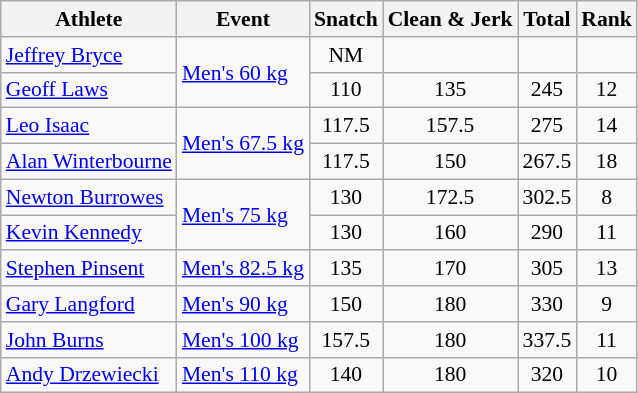<table class="wikitable" style="font-size:90%;">
<tr>
<th>Athlete</th>
<th>Event</th>
<th>Snatch</th>
<th>Clean & Jerk</th>
<th>Total</th>
<th>Rank</th>
</tr>
<tr align=center>
<td align=left><a href='#'>Jeffrey Bryce</a></td>
<td align=left rowspan=2><a href='#'>Men's 60 kg</a></td>
<td>NM</td>
<td></td>
<td></td>
<td></td>
</tr>
<tr align=center>
<td align=left><a href='#'>Geoff Laws</a></td>
<td>110</td>
<td>135</td>
<td>245</td>
<td>12</td>
</tr>
<tr align=center>
<td align=left><a href='#'>Leo Isaac</a></td>
<td align=left rowspan=2><a href='#'>Men's 67.5 kg</a></td>
<td>117.5</td>
<td>157.5</td>
<td>275</td>
<td>14</td>
</tr>
<tr align=center>
<td align=left><a href='#'>Alan Winterbourne</a></td>
<td>117.5</td>
<td>150</td>
<td>267.5</td>
<td>18</td>
</tr>
<tr align=center>
<td align=left><a href='#'>Newton Burrowes</a></td>
<td align=left rowspan=2><a href='#'>Men's 75 kg</a></td>
<td>130</td>
<td>172.5</td>
<td>302.5</td>
<td>8</td>
</tr>
<tr align=center>
<td align=left><a href='#'>Kevin Kennedy</a></td>
<td>130</td>
<td>160</td>
<td>290</td>
<td>11</td>
</tr>
<tr align=center>
<td align=left><a href='#'>Stephen Pinsent</a></td>
<td align=left><a href='#'>Men's 82.5 kg</a></td>
<td>135</td>
<td>170</td>
<td>305</td>
<td>13</td>
</tr>
<tr align=center>
<td align=left><a href='#'>Gary Langford</a></td>
<td align=left><a href='#'>Men's 90 kg</a></td>
<td>150</td>
<td>180</td>
<td>330</td>
<td>9</td>
</tr>
<tr align=center>
<td align=left><a href='#'>John Burns</a></td>
<td align=left><a href='#'>Men's 100 kg</a></td>
<td>157.5</td>
<td>180</td>
<td>337.5</td>
<td>11</td>
</tr>
<tr align=center>
<td align=left><a href='#'>Andy Drzewiecki</a></td>
<td align=left><a href='#'>Men's 110 kg</a></td>
<td>140</td>
<td>180</td>
<td>320</td>
<td>10</td>
</tr>
</table>
